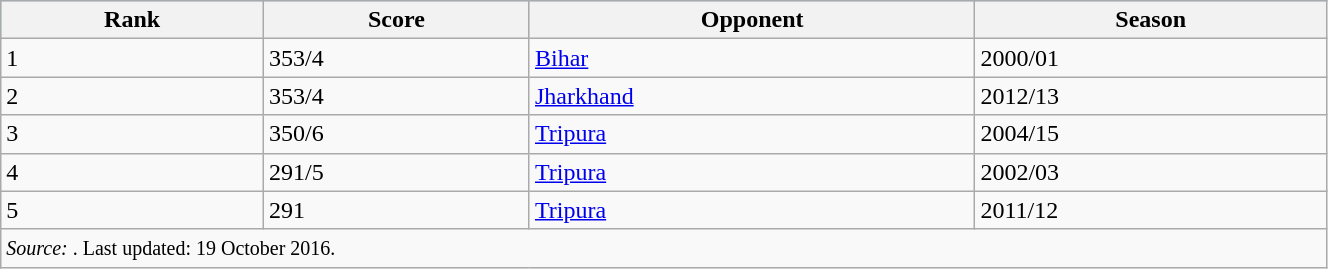<table class="wikitable" width=70%>
<tr bgcolor=#87cef>
<th>Rank</th>
<th>Score</th>
<th>Opponent</th>
<th>Season</th>
</tr>
<tr>
<td>1</td>
<td>353/4</td>
<td><a href='#'>Bihar</a></td>
<td>2000/01</td>
</tr>
<tr>
<td>2</td>
<td>353/4</td>
<td><a href='#'>Jharkhand</a></td>
<td>2012/13</td>
</tr>
<tr>
<td>3</td>
<td>350/6</td>
<td><a href='#'>Tripura</a></td>
<td>2004/15</td>
</tr>
<tr>
<td>4</td>
<td>291/5</td>
<td><a href='#'>Tripura</a></td>
<td>2002/03</td>
</tr>
<tr>
<td>5</td>
<td>291</td>
<td><a href='#'>Tripura</a></td>
<td>2011/12</td>
</tr>
<tr>
<td colspan=4><small><em>Source: </em>. Last updated: 19 October 2016.</small></td>
</tr>
</table>
